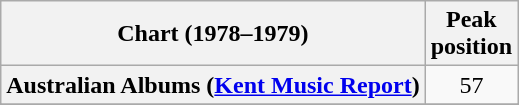<table class="wikitable sortable plainrowheaders" style="text-align:center">
<tr>
<th>Chart (1978–1979)</th>
<th>Peak<br>position</th>
</tr>
<tr>
<th scope="row">Australian Albums (<a href='#'>Kent Music Report</a>)</th>
<td>57</td>
</tr>
<tr>
</tr>
<tr>
</tr>
<tr>
</tr>
</table>
